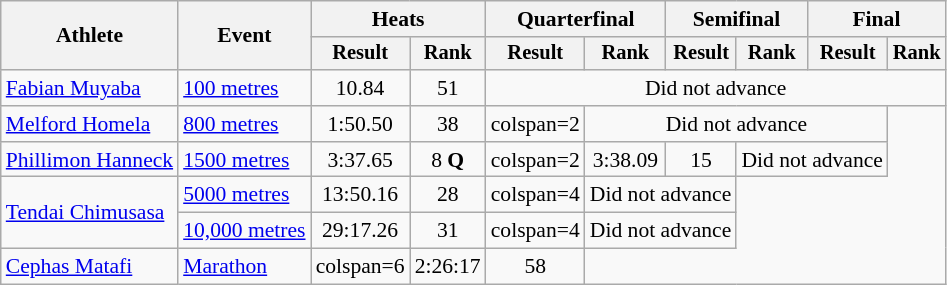<table class="wikitable" style="font-size:90%">
<tr>
<th rowspan="2">Athlete</th>
<th rowspan="2">Event</th>
<th colspan="2">Heats</th>
<th colspan="2">Quarterfinal</th>
<th colspan="2">Semifinal</th>
<th colspan="2">Final</th>
</tr>
<tr style="font-size:95%">
<th>Result</th>
<th>Rank</th>
<th>Result</th>
<th>Rank</th>
<th>Result</th>
<th>Rank</th>
<th>Result</th>
<th>Rank</th>
</tr>
<tr align=center>
<td align=left><a href='#'>Fabian Muyaba</a></td>
<td align=left><a href='#'>100 metres</a></td>
<td>10.84</td>
<td>51</td>
<td colspan=6>Did not advance</td>
</tr>
<tr align=center>
<td align=left><a href='#'>Melford Homela</a></td>
<td align=left><a href='#'>800 metres</a></td>
<td>1:50.50</td>
<td>38</td>
<td>colspan=2</td>
<td colspan=4>Did not advance</td>
</tr>
<tr align=center>
<td align=left><a href='#'>Phillimon Hanneck</a></td>
<td align=left><a href='#'>1500 metres</a></td>
<td>3:37.65</td>
<td>8 <strong>Q</strong></td>
<td>colspan=2</td>
<td>3:38.09</td>
<td>15</td>
<td colspan=2>Did not advance</td>
</tr>
<tr align=center>
<td align=left rowspan=2><a href='#'>Tendai Chimusasa</a></td>
<td align=left><a href='#'>5000 metres</a></td>
<td>13:50.16</td>
<td>28</td>
<td>colspan=4</td>
<td colspan=2>Did not advance</td>
</tr>
<tr align=center>
<td align=left><a href='#'>10,000 metres</a></td>
<td>29:17.26</td>
<td>31</td>
<td>colspan=4</td>
<td colspan=2>Did not advance</td>
</tr>
<tr align=center>
<td align=left><a href='#'>Cephas Matafi</a></td>
<td align=left><a href='#'>Marathon</a></td>
<td>colspan=6</td>
<td>2:26:17</td>
<td>58</td>
</tr>
</table>
